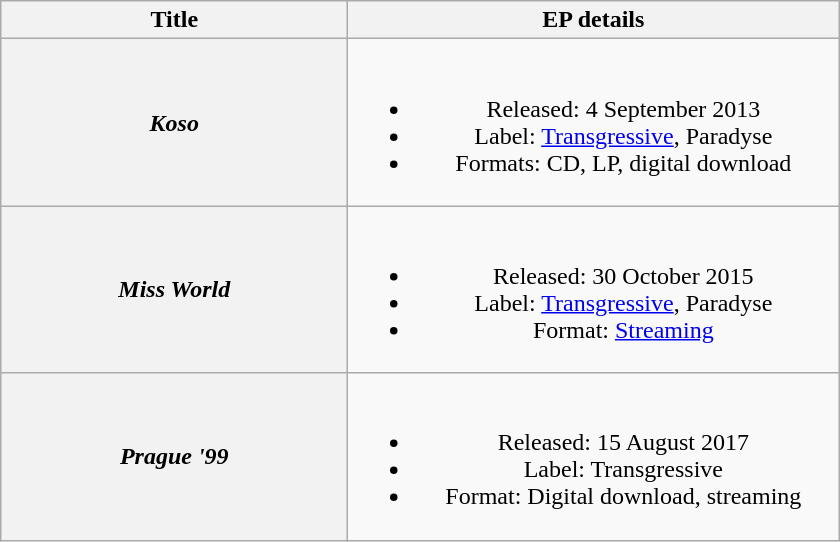<table class="wikitable plainrowheaders" style="text-align:center;">
<tr>
<th scope="col" style="width:14em;">Title</th>
<th scope="col" style="width:20em;">EP details</th>
</tr>
<tr>
<th scope="row"><em>Koso</em></th>
<td><br><ul><li>Released: 4 September 2013</li><li>Label: <a href='#'>Transgressive</a>, Paradyse</li><li>Formats: CD, LP, digital download</li></ul></td>
</tr>
<tr>
<th scope="row"><em>Miss World</em></th>
<td><br><ul><li>Released: 30 October 2015</li><li>Label: <a href='#'>Transgressive</a>, Paradyse</li><li>Format: <a href='#'>Streaming</a></li></ul></td>
</tr>
<tr>
<th scope="row"><em>Prague '99</em></th>
<td><br><ul><li>Released: 15 August 2017</li><li>Label: Transgressive</li><li>Format: Digital download, streaming</li></ul></td>
</tr>
</table>
